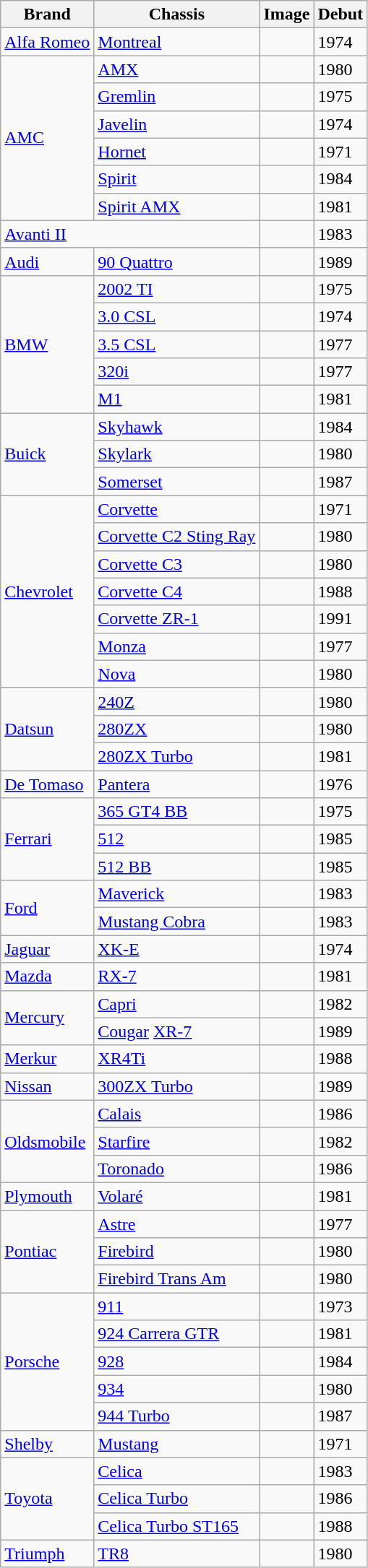<table class="wikitable">
<tr>
<th>Brand</th>
<th>Chassis</th>
<th>Image</th>
<th>Debut</th>
</tr>
<tr>
<td><a href='#'>Alfa Romeo</a></td>
<td><a href='#'>Montreal</a></td>
<td></td>
<td>1974</td>
</tr>
<tr>
<td rowspan="6"><a href='#'>AMC</a></td>
<td><a href='#'>AMX</a></td>
<td></td>
<td>1980</td>
</tr>
<tr>
<td><a href='#'>Gremlin</a></td>
<td></td>
<td>1975</td>
</tr>
<tr>
<td><a href='#'>Javelin</a></td>
<td></td>
<td>1974</td>
</tr>
<tr>
<td><a href='#'>Hornet</a></td>
<td></td>
<td>1971</td>
</tr>
<tr>
<td><a href='#'>Spirit</a></td>
<td></td>
<td>1984</td>
</tr>
<tr>
<td><a href='#'>Spirit AMX</a></td>
<td></td>
<td>1981</td>
</tr>
<tr>
<td colspan="2"><a href='#'>Avanti II</a></td>
<td></td>
<td>1983</td>
</tr>
<tr>
<td><a href='#'>Audi</a></td>
<td><a href='#'>90 Quattro</a></td>
<td></td>
<td>1989</td>
</tr>
<tr>
<td rowspan="5"><a href='#'>BMW</a></td>
<td><a href='#'>2002 TI</a></td>
<td></td>
<td>1975</td>
</tr>
<tr>
<td><a href='#'>3.0 CSL</a></td>
<td></td>
<td>1974</td>
</tr>
<tr>
<td><a href='#'>3.5 CSL</a></td>
<td></td>
<td>1977</td>
</tr>
<tr>
<td><a href='#'>320i</a></td>
<td></td>
<td>1977</td>
</tr>
<tr>
<td><a href='#'>M1</a></td>
<td></td>
<td>1981</td>
</tr>
<tr>
<td rowspan="3"><a href='#'>Buick</a></td>
<td><a href='#'>Skyhawk</a></td>
<td></td>
<td>1984</td>
</tr>
<tr>
<td><a href='#'>Skylark</a></td>
<td></td>
<td>1980</td>
</tr>
<tr>
<td><a href='#'>Somerset</a></td>
<td></td>
<td>1987</td>
</tr>
<tr>
<td rowspan="7"><a href='#'>Chevrolet</a></td>
<td><a href='#'>Corvette</a></td>
<td></td>
<td>1971</td>
</tr>
<tr>
<td><a href='#'>Corvette C2 Sting Ray</a></td>
<td></td>
<td>1980</td>
</tr>
<tr>
<td><a href='#'>Corvette C3</a></td>
<td></td>
<td>1980</td>
</tr>
<tr>
<td><a href='#'>Corvette C4</a></td>
<td></td>
<td>1988</td>
</tr>
<tr>
<td><a href='#'>Corvette ZR-1</a></td>
<td></td>
<td>1991</td>
</tr>
<tr>
<td><a href='#'>Monza</a></td>
<td></td>
<td>1977</td>
</tr>
<tr>
<td><a href='#'>Nova</a></td>
<td></td>
<td>1980</td>
</tr>
<tr>
<td rowspan="3"><a href='#'>Datsun</a></td>
<td><a href='#'>240Z</a></td>
<td></td>
<td>1980</td>
</tr>
<tr>
<td><a href='#'>280ZX</a></td>
<td></td>
<td>1980</td>
</tr>
<tr>
<td><a href='#'>280ZX Turbo</a></td>
<td></td>
<td>1981</td>
</tr>
<tr>
<td><a href='#'>De Tomaso</a></td>
<td><a href='#'>Pantera</a></td>
<td></td>
<td>1976</td>
</tr>
<tr>
<td rowspan="3"><a href='#'>Ferrari</a></td>
<td><a href='#'>365 GT4 BB</a></td>
<td></td>
<td>1975</td>
</tr>
<tr>
<td><a href='#'>512</a></td>
<td></td>
<td>1985</td>
</tr>
<tr>
<td><a href='#'>512 BB</a></td>
<td></td>
<td>1985</td>
</tr>
<tr>
<td rowspan="2"><a href='#'>Ford</a></td>
<td><a href='#'>Maverick</a></td>
<td></td>
<td>1983</td>
</tr>
<tr>
<td><a href='#'>Mustang Cobra</a></td>
<td></td>
<td>1983</td>
</tr>
<tr>
<td><a href='#'>Jaguar</a></td>
<td><a href='#'>XK-E</a></td>
<td></td>
<td>1974</td>
</tr>
<tr>
<td><a href='#'>Mazda</a></td>
<td><a href='#'>RX-7</a></td>
<td></td>
<td>1981</td>
</tr>
<tr>
<td rowspan="2"><a href='#'>Mercury</a></td>
<td><a href='#'>Capri</a></td>
<td></td>
<td>1982</td>
</tr>
<tr>
<td><a href='#'>Cougar</a> <a href='#'>XR-7</a></td>
<td></td>
<td>1989</td>
</tr>
<tr>
<td><a href='#'>Merkur</a></td>
<td><a href='#'>XR4Ti</a></td>
<td></td>
<td>1988</td>
</tr>
<tr>
<td><a href='#'>Nissan</a></td>
<td><a href='#'>300ZX Turbo</a></td>
<td></td>
<td>1989</td>
</tr>
<tr>
<td rowspan="3"><a href='#'>Oldsmobile</a></td>
<td><a href='#'>Calais</a></td>
<td></td>
<td>1986</td>
</tr>
<tr>
<td><a href='#'>Starfire</a></td>
<td></td>
<td>1982</td>
</tr>
<tr>
<td><a href='#'>Toronado</a></td>
<td></td>
<td>1986</td>
</tr>
<tr>
<td><a href='#'>Plymouth</a></td>
<td><a href='#'>Volaré</a></td>
<td></td>
<td>1981</td>
</tr>
<tr>
<td rowspan="3"><a href='#'>Pontiac</a></td>
<td><a href='#'>Astre</a></td>
<td></td>
<td>1977</td>
</tr>
<tr>
<td><a href='#'>Firebird</a></td>
<td></td>
<td>1980</td>
</tr>
<tr>
<td><a href='#'>Firebird Trans Am</a></td>
<td></td>
<td>1980</td>
</tr>
<tr>
<td rowspan="5"><a href='#'>Porsche</a></td>
<td><a href='#'>911</a></td>
<td></td>
<td>1973</td>
</tr>
<tr>
<td><a href='#'>924 Carrera GTR</a></td>
<td></td>
<td>1981</td>
</tr>
<tr>
<td><a href='#'>928</a></td>
<td></td>
<td>1984</td>
</tr>
<tr>
<td><a href='#'>934</a></td>
<td></td>
<td>1980</td>
</tr>
<tr>
<td><a href='#'>944 Turbo</a></td>
<td></td>
<td>1987</td>
</tr>
<tr>
<td><a href='#'>Shelby</a></td>
<td><a href='#'>Mustang</a></td>
<td></td>
<td>1971</td>
</tr>
<tr>
<td rowspan="3"><a href='#'>Toyota</a></td>
<td><a href='#'>Celica</a></td>
<td></td>
<td>1983</td>
</tr>
<tr>
<td><a href='#'>Celica Turbo</a></td>
<td></td>
<td>1986</td>
</tr>
<tr>
<td><a href='#'>Celica Turbo ST165</a></td>
<td></td>
<td>1988</td>
</tr>
<tr>
<td><a href='#'>Triumph</a></td>
<td><a href='#'>TR8</a></td>
<td></td>
<td>1980</td>
</tr>
</table>
